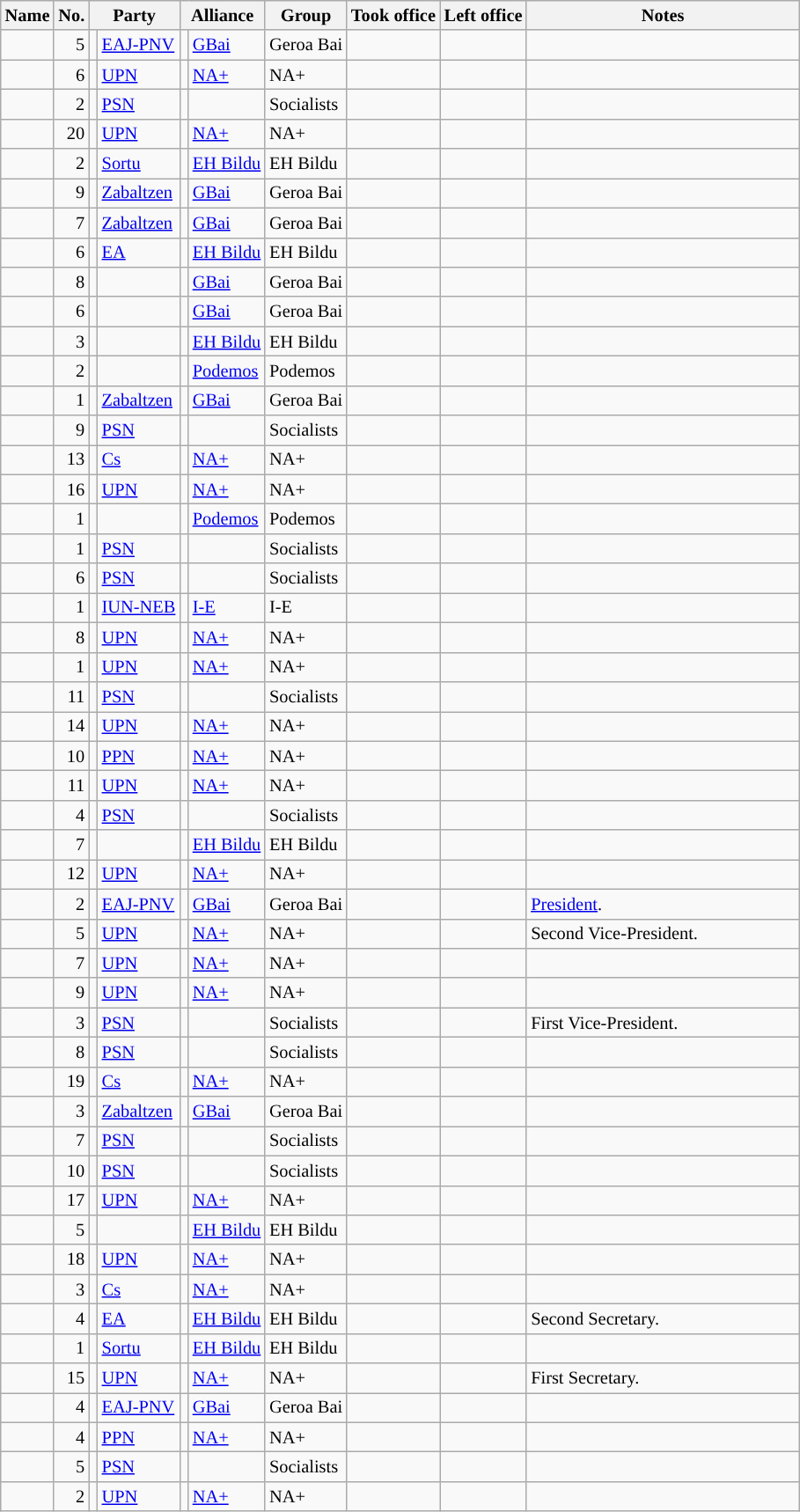<table class="wikitable plainrowheaders sortable" style="font-size:85%; text-align:left;">
<tr>
<th scope=col>Name</th>
<th scope=col>No.</th>
<th scope=col colspan="2">Party</th>
<th scope=col colspan="2">Alliance</th>
<th scope=col>Group</th>
<th scope=col>Took office</th>
<th scope=col>Left office</th>
<th scope=col width="200">Notes</th>
</tr>
<tr>
<td></td>
<td align=right>5</td>
<td style="background:"></td>
<td><a href='#'>EAJ-PNV</a></td>
<td style="background:"></td>
<td><a href='#'>GBai</a></td>
<td>Geroa Bai</td>
<td align=center></td>
<td></td>
<td></td>
</tr>
<tr>
<td></td>
<td align=right>6</td>
<td style="background:"></td>
<td><a href='#'>UPN</a></td>
<td style="background:"></td>
<td><a href='#'>NA+</a></td>
<td>NA+</td>
<td align=center></td>
<td></td>
<td></td>
</tr>
<tr>
<td></td>
<td align=right>2</td>
<td style="background:"></td>
<td><a href='#'>PSN</a></td>
<td></td>
<td></td>
<td>Socialists</td>
<td align=center></td>
<td></td>
<td></td>
</tr>
<tr>
<td></td>
<td align=right>20</td>
<td style="background:"></td>
<td><a href='#'>UPN</a></td>
<td style="background:"></td>
<td><a href='#'>NA+</a></td>
<td>NA+</td>
<td align=center></td>
<td></td>
<td></td>
</tr>
<tr>
<td></td>
<td align=right>2</td>
<td style="background:"></td>
<td><a href='#'>Sortu</a></td>
<td style="background:"></td>
<td><a href='#'>EH Bildu</a></td>
<td>EH Bildu</td>
<td align=center></td>
<td></td>
<td></td>
</tr>
<tr>
<td></td>
<td align=right>9</td>
<td style="background:"></td>
<td><a href='#'>Zabaltzen</a></td>
<td style="background:"></td>
<td><a href='#'>GBai</a></td>
<td>Geroa Bai</td>
<td align=center></td>
<td></td>
<td></td>
</tr>
<tr>
<td></td>
<td align=right>7</td>
<td style="background:"></td>
<td><a href='#'>Zabaltzen</a></td>
<td style="background:"></td>
<td><a href='#'>GBai</a></td>
<td>Geroa Bai</td>
<td align=center></td>
<td></td>
<td></td>
</tr>
<tr>
<td></td>
<td align=right>6</td>
<td style="background:"></td>
<td><a href='#'>EA</a></td>
<td style="background:"></td>
<td><a href='#'>EH Bildu</a></td>
<td>EH Bildu</td>
<td align=center></td>
<td></td>
<td></td>
</tr>
<tr>
<td></td>
<td align=right>8</td>
<td></td>
<td></td>
<td style="background:"></td>
<td><a href='#'>GBai</a></td>
<td>Geroa Bai</td>
<td align=center></td>
<td></td>
<td></td>
</tr>
<tr>
<td></td>
<td align=right>6</td>
<td></td>
<td></td>
<td style="background:"></td>
<td><a href='#'>GBai</a></td>
<td>Geroa Bai</td>
<td align=center></td>
<td></td>
<td></td>
</tr>
<tr>
<td></td>
<td align=right>3</td>
<td></td>
<td></td>
<td style="background:"></td>
<td><a href='#'>EH Bildu</a></td>
<td>EH Bildu</td>
<td align=center></td>
<td></td>
<td></td>
</tr>
<tr>
<td></td>
<td align=right>2</td>
<td></td>
<td></td>
<td style="background:"></td>
<td><a href='#'>Podemos</a></td>
<td>Podemos</td>
<td align=center></td>
<td></td>
<td></td>
</tr>
<tr>
<td></td>
<td align=right>1</td>
<td style="background:"></td>
<td><a href='#'>Zabaltzen</a></td>
<td style="background:"></td>
<td><a href='#'>GBai</a></td>
<td>Geroa Bai</td>
<td align=center></td>
<td></td>
<td></td>
</tr>
<tr>
<td></td>
<td align=right>9</td>
<td style="background:"></td>
<td><a href='#'>PSN</a></td>
<td></td>
<td></td>
<td>Socialists</td>
<td align=center></td>
<td></td>
<td></td>
</tr>
<tr>
<td></td>
<td align=right>13</td>
<td style="background:"></td>
<td><a href='#'>Cs</a></td>
<td style="background:"></td>
<td><a href='#'>NA+</a></td>
<td>NA+</td>
<td align=center></td>
<td></td>
<td></td>
</tr>
<tr>
<td></td>
<td align=right>16</td>
<td style="background:"></td>
<td><a href='#'>UPN</a></td>
<td style="background:"></td>
<td><a href='#'>NA+</a></td>
<td>NA+</td>
<td align=center></td>
<td></td>
<td></td>
</tr>
<tr>
<td></td>
<td align=right>1</td>
<td></td>
<td></td>
<td style="background:"></td>
<td><a href='#'>Podemos</a></td>
<td>Podemos</td>
<td align=center></td>
<td></td>
<td></td>
</tr>
<tr>
<td></td>
<td align=right>1</td>
<td style="background:"></td>
<td><a href='#'>PSN</a></td>
<td></td>
<td></td>
<td>Socialists</td>
<td align=center></td>
<td></td>
<td></td>
</tr>
<tr>
<td></td>
<td align=right>6</td>
<td style="background:"></td>
<td><a href='#'>PSN</a></td>
<td></td>
<td></td>
<td>Socialists</td>
<td align=center></td>
<td></td>
<td></td>
</tr>
<tr>
<td></td>
<td align=right>1</td>
<td style="background:"></td>
<td><a href='#'>IUN-NEB</a></td>
<td style="background:"></td>
<td><a href='#'>I-E</a></td>
<td>I-E</td>
<td align=center></td>
<td></td>
<td></td>
</tr>
<tr>
<td></td>
<td align=right>8</td>
<td style="background:"></td>
<td><a href='#'>UPN</a></td>
<td style="background:"></td>
<td><a href='#'>NA+</a></td>
<td>NA+</td>
<td align=center></td>
<td></td>
<td></td>
</tr>
<tr>
<td></td>
<td align=right>1</td>
<td style="background:"></td>
<td><a href='#'>UPN</a></td>
<td style="background:"></td>
<td><a href='#'>NA+</a></td>
<td>NA+</td>
<td align=center></td>
<td></td>
<td></td>
</tr>
<tr>
<td></td>
<td align=right>11</td>
<td style="background:"></td>
<td><a href='#'>PSN</a></td>
<td></td>
<td></td>
<td>Socialists</td>
<td align=center></td>
<td></td>
<td></td>
</tr>
<tr>
<td></td>
<td align=right>14</td>
<td style="background:"></td>
<td><a href='#'>UPN</a></td>
<td style="background:"></td>
<td><a href='#'>NA+</a></td>
<td>NA+</td>
<td align=center></td>
<td></td>
<td></td>
</tr>
<tr>
<td></td>
<td align=right>10</td>
<td style="background:"></td>
<td><a href='#'>PPN</a></td>
<td style="background:"></td>
<td><a href='#'>NA+</a></td>
<td>NA+</td>
<td align=center></td>
<td></td>
<td></td>
</tr>
<tr>
<td></td>
<td align=right>11</td>
<td style="background:"></td>
<td><a href='#'>UPN</a></td>
<td style="background:"></td>
<td><a href='#'>NA+</a></td>
<td>NA+</td>
<td align=center></td>
<td></td>
<td></td>
</tr>
<tr>
<td></td>
<td align=right>4</td>
<td style="background:"></td>
<td><a href='#'>PSN</a></td>
<td></td>
<td></td>
<td>Socialists</td>
<td align=center></td>
<td></td>
<td></td>
</tr>
<tr>
<td></td>
<td align=right>7</td>
<td></td>
<td></td>
<td style="background:"></td>
<td><a href='#'>EH Bildu</a></td>
<td>EH Bildu</td>
<td align=center></td>
<td></td>
<td></td>
</tr>
<tr>
<td></td>
<td align=right>12</td>
<td style="background:"></td>
<td><a href='#'>UPN</a></td>
<td style="background:"></td>
<td><a href='#'>NA+</a></td>
<td>NA+</td>
<td align=center></td>
<td></td>
<td></td>
</tr>
<tr>
<td></td>
<td align=right>2</td>
<td style="background:"></td>
<td><a href='#'>EAJ-PNV</a></td>
<td style="background:"></td>
<td><a href='#'>GBai</a></td>
<td>Geroa Bai</td>
<td align=center></td>
<td></td>
<td><a href='#'>President</a>.</td>
</tr>
<tr>
<td></td>
<td align=right>5</td>
<td style="background:"></td>
<td><a href='#'>UPN</a></td>
<td style="background:"></td>
<td><a href='#'>NA+</a></td>
<td>NA+</td>
<td align=center></td>
<td></td>
<td>Second Vice-President.</td>
</tr>
<tr>
<td></td>
<td align=right>7</td>
<td style="background:"></td>
<td><a href='#'>UPN</a></td>
<td style="background:"></td>
<td><a href='#'>NA+</a></td>
<td>NA+</td>
<td align=center></td>
<td></td>
<td></td>
</tr>
<tr>
<td></td>
<td align=right>9</td>
<td style="background:"></td>
<td><a href='#'>UPN</a></td>
<td style="background:"></td>
<td><a href='#'>NA+</a></td>
<td>NA+</td>
<td align=center></td>
<td></td>
<td></td>
</tr>
<tr>
<td></td>
<td align=right>3</td>
<td style="background:"></td>
<td><a href='#'>PSN</a></td>
<td></td>
<td></td>
<td>Socialists</td>
<td align=center></td>
<td></td>
<td>First Vice-President.</td>
</tr>
<tr>
<td></td>
<td align=right>8</td>
<td style="background:"></td>
<td><a href='#'>PSN</a></td>
<td></td>
<td></td>
<td>Socialists</td>
<td align=center></td>
<td></td>
<td></td>
</tr>
<tr>
<td></td>
<td align=right>19</td>
<td style="background:"></td>
<td><a href='#'>Cs</a></td>
<td style="background:"></td>
<td><a href='#'>NA+</a></td>
<td>NA+</td>
<td align=center></td>
<td></td>
<td></td>
</tr>
<tr>
<td></td>
<td align=right>3</td>
<td style="background:"></td>
<td><a href='#'>Zabaltzen</a></td>
<td style="background:"></td>
<td><a href='#'>GBai</a></td>
<td>Geroa Bai</td>
<td align=center></td>
<td></td>
<td></td>
</tr>
<tr>
<td></td>
<td align=right>7</td>
<td style="background:"></td>
<td><a href='#'>PSN</a></td>
<td></td>
<td></td>
<td>Socialists</td>
<td align=center></td>
<td></td>
<td></td>
</tr>
<tr>
<td></td>
<td align=right>10</td>
<td style="background:"></td>
<td><a href='#'>PSN</a></td>
<td></td>
<td></td>
<td>Socialists</td>
<td align=center></td>
<td></td>
<td></td>
</tr>
<tr>
<td></td>
<td align=right>17</td>
<td style="background:"></td>
<td><a href='#'>UPN</a></td>
<td style="background:"></td>
<td><a href='#'>NA+</a></td>
<td>NA+</td>
<td align=center></td>
<td></td>
<td></td>
</tr>
<tr>
<td></td>
<td align=right>5</td>
<td></td>
<td></td>
<td style="background:"></td>
<td><a href='#'>EH Bildu</a></td>
<td>EH Bildu</td>
<td align=center></td>
<td></td>
<td></td>
</tr>
<tr>
<td></td>
<td align=right>18</td>
<td style="background:"></td>
<td><a href='#'>UPN</a></td>
<td style="background:"></td>
<td><a href='#'>NA+</a></td>
<td>NA+</td>
<td align=center></td>
<td></td>
<td></td>
</tr>
<tr>
<td></td>
<td align=right>3</td>
<td style="background:"></td>
<td><a href='#'>Cs</a></td>
<td style="background:"></td>
<td><a href='#'>NA+</a></td>
<td>NA+</td>
<td align=center></td>
<td></td>
<td></td>
</tr>
<tr>
<td></td>
<td align=right>4</td>
<td style="background:"></td>
<td><a href='#'>EA</a></td>
<td style="background:"></td>
<td><a href='#'>EH Bildu</a></td>
<td>EH Bildu</td>
<td align=center></td>
<td></td>
<td>Second Secretary.</td>
</tr>
<tr>
<td></td>
<td align=right>1</td>
<td style="background:"></td>
<td><a href='#'>Sortu</a></td>
<td style="background:"></td>
<td><a href='#'>EH Bildu</a></td>
<td>EH Bildu</td>
<td align=center></td>
<td></td>
<td></td>
</tr>
<tr>
<td></td>
<td align=right>15</td>
<td style="background:"></td>
<td><a href='#'>UPN</a></td>
<td style="background:"></td>
<td><a href='#'>NA+</a></td>
<td>NA+</td>
<td align=center></td>
<td></td>
<td>First Secretary.</td>
</tr>
<tr>
<td></td>
<td align=right>4</td>
<td style="background:"></td>
<td><a href='#'>EAJ-PNV</a></td>
<td style="background:"></td>
<td><a href='#'>GBai</a></td>
<td>Geroa Bai</td>
<td align=center></td>
<td></td>
<td></td>
</tr>
<tr>
<td></td>
<td align=right>4</td>
<td style="background:"></td>
<td><a href='#'>PPN</a></td>
<td style="background:"></td>
<td><a href='#'>NA+</a></td>
<td>NA+</td>
<td align=center></td>
<td></td>
<td></td>
</tr>
<tr>
<td></td>
<td align=right>5</td>
<td style="background:"></td>
<td><a href='#'>PSN</a></td>
<td></td>
<td></td>
<td>Socialists</td>
<td align=center></td>
<td></td>
<td></td>
</tr>
<tr>
<td></td>
<td align=right>2</td>
<td style="background:"></td>
<td><a href='#'>UPN</a></td>
<td style="background:"></td>
<td><a href='#'>NA+</a></td>
<td>NA+</td>
<td align=center></td>
<td></td>
<td></td>
</tr>
</table>
